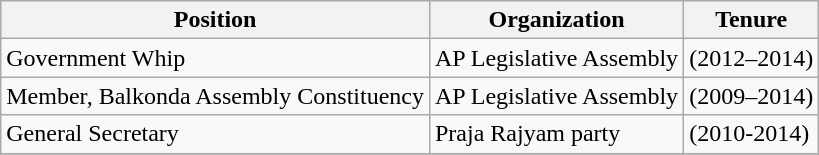<table class="wikitable">
<tr>
<th><strong>Position</strong></th>
<th><strong>Organization</strong></th>
<th><strong>Tenure</strong></th>
</tr>
<tr>
<td>Government Whip</td>
<td>AP Legislative Assembly</td>
<td>(2012–2014)</td>
</tr>
<tr>
<td>Member, Balkonda Assembly Constituency</td>
<td>AP Legislative Assembly</td>
<td>(2009–2014)</td>
</tr>
<tr>
<td>General Secretary</td>
<td>Praja Rajyam party</td>
<td>(2010-2014)</td>
</tr>
<tr>
</tr>
</table>
